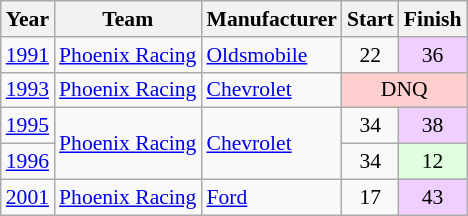<table class="wikitable" style="font-size: 90%;">
<tr>
<th>Year</th>
<th>Team</th>
<th>Manufacturer</th>
<th>Start</th>
<th>Finish</th>
</tr>
<tr>
<td><a href='#'>1991</a></td>
<td nowrap><a href='#'>Phoenix Racing</a></td>
<td><a href='#'>Oldsmobile</a></td>
<td align=center>22</td>
<td align=center style="background:#EFCFFF;">36</td>
</tr>
<tr>
<td><a href='#'>1993</a></td>
<td><a href='#'>Phoenix Racing</a></td>
<td><a href='#'>Chevrolet</a></td>
<td colspan=2 align=center style="background:#FFCFCF;">DNQ</td>
</tr>
<tr>
<td><a href='#'>1995</a></td>
<td rowspan=2><a href='#'>Phoenix Racing</a></td>
<td rowspan=2><a href='#'>Chevrolet</a></td>
<td align=center>34</td>
<td align=center style="background:#EFCFFF;">38</td>
</tr>
<tr>
<td><a href='#'>1996</a></td>
<td align=center>34</td>
<td align=center style="background:#DFFFDF;">12</td>
</tr>
<tr>
<td><a href='#'>2001</a></td>
<td><a href='#'>Phoenix Racing</a></td>
<td><a href='#'>Ford</a></td>
<td align=center>17</td>
<td align=center style="background:#EFCFFF;">43</td>
</tr>
</table>
